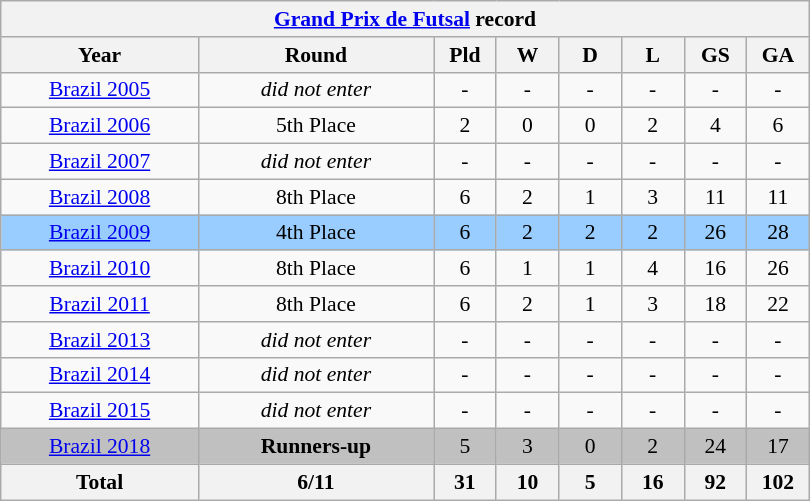<table class="wikitable" style="text-align: center;font-size:90%;">
<tr>
<th colspan=8><a href='#'>Grand Prix de Futsal</a> record</th>
</tr>
<tr>
<th width=125>Year</th>
<th width=150>Round</th>
<th width=35>Pld</th>
<th width=35>W</th>
<th width=35>D</th>
<th width=35>L</th>
<th width=35>GS</th>
<th width=35>GA</th>
</tr>
<tr>
<td><a href='#'>Brazil 2005</a></td>
<td><em>did not enter</em></td>
<td>-</td>
<td>-</td>
<td>-</td>
<td>-</td>
<td>-</td>
<td>-</td>
</tr>
<tr>
<td><a href='#'>Brazil 2006</a></td>
<td>5th Place</td>
<td>2</td>
<td>0</td>
<td>0</td>
<td>2</td>
<td>4</td>
<td>6</td>
</tr>
<tr>
<td><a href='#'>Brazil 2007</a></td>
<td><em>did not enter</em></td>
<td>-</td>
<td>-</td>
<td>-</td>
<td>-</td>
<td>-</td>
<td>-</td>
</tr>
<tr>
<td><a href='#'>Brazil 2008</a></td>
<td>8th Place</td>
<td>6</td>
<td>2</td>
<td>1</td>
<td>3</td>
<td>11</td>
<td>11</td>
</tr>
<tr bgcolor=#9acdff>
<td><a href='#'>Brazil 2009</a></td>
<td>4th Place</td>
<td>6</td>
<td>2</td>
<td>2</td>
<td>2</td>
<td>26</td>
<td>28</td>
</tr>
<tr>
<td><a href='#'>Brazil 2010</a></td>
<td>8th Place</td>
<td>6</td>
<td>1</td>
<td>1</td>
<td>4</td>
<td>16</td>
<td>26</td>
</tr>
<tr>
<td><a href='#'>Brazil 2011</a></td>
<td>8th Place</td>
<td>6</td>
<td>2</td>
<td>1</td>
<td>3</td>
<td>18</td>
<td>22</td>
</tr>
<tr>
<td><a href='#'>Brazil 2013</a></td>
<td><em>did not enter</em></td>
<td>-</td>
<td>-</td>
<td>-</td>
<td>-</td>
<td>-</td>
<td>-</td>
</tr>
<tr>
<td><a href='#'>Brazil 2014</a></td>
<td><em>did not enter</em></td>
<td>-</td>
<td>-</td>
<td>-</td>
<td>-</td>
<td>-</td>
<td>-</td>
</tr>
<tr>
<td><a href='#'>Brazil 2015</a></td>
<td><em>did not enter</em></td>
<td>-</td>
<td>-</td>
<td>-</td>
<td>-</td>
<td>-</td>
<td>-</td>
</tr>
<tr bgcolor=silver>
<td><a href='#'>Brazil 2018</a></td>
<td><strong>Runners-up</strong></td>
<td>5</td>
<td>3</td>
<td>0</td>
<td>2</td>
<td>24</td>
<td>17</td>
</tr>
<tr>
<th><strong>Total</strong></th>
<th>6/11</th>
<th>31</th>
<th>10</th>
<th>5</th>
<th>16</th>
<th>92</th>
<th>102</th>
</tr>
</table>
